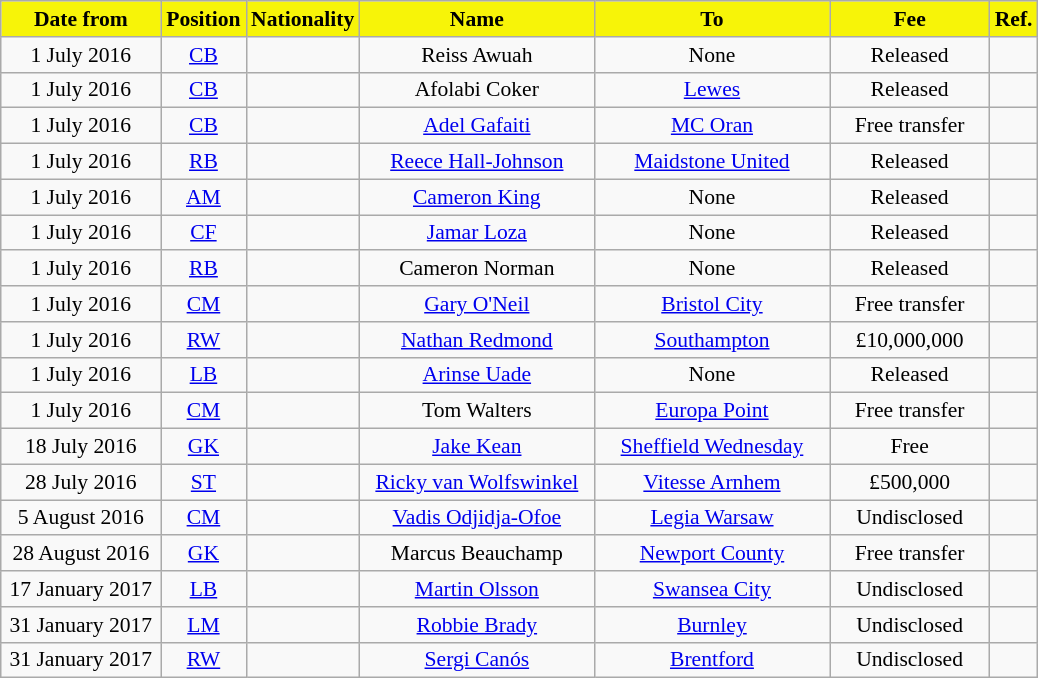<table class="wikitable"  style="text-align:center; font-size:90%; ">
<tr>
<th style="background:#F7F408; color:#000000; width:100px;">Date from</th>
<th style="background:#F7F408; color:#000000; width:50px;">Position</th>
<th style="background:#F7F408; color:#000000; width:50px;">Nationality</th>
<th style="background:#F7F408; color:#000000; width:150px;">Name</th>
<th style="background:#F7F408; color:#000000; width:150px;">To</th>
<th style="background:#F7F408; color:#000000; width:100px;">Fee</th>
<th style="background:#F7F408; color:#000000; width:25px;">Ref.</th>
</tr>
<tr>
<td>1 July 2016</td>
<td><a href='#'>CB</a></td>
<td></td>
<td>Reiss Awuah</td>
<td>None</td>
<td>Released</td>
<td></td>
</tr>
<tr>
<td>1 July 2016</td>
<td><a href='#'>CB</a></td>
<td></td>
<td>Afolabi Coker</td>
<td><a href='#'>Lewes</a> </td>
<td>Released</td>
<td></td>
</tr>
<tr>
<td>1 July 2016</td>
<td><a href='#'>CB</a></td>
<td></td>
<td><a href='#'>Adel Gafaiti</a></td>
<td><a href='#'>MC Oran</a></td>
<td>Free transfer</td>
<td></td>
</tr>
<tr>
<td>1 July 2016</td>
<td><a href='#'>RB</a></td>
<td></td>
<td><a href='#'>Reece Hall-Johnson</a></td>
<td><a href='#'>Maidstone United</a></td>
<td>Released</td>
<td></td>
</tr>
<tr>
<td>1 July 2016</td>
<td><a href='#'>AM</a></td>
<td></td>
<td><a href='#'>Cameron King</a></td>
<td>None</td>
<td>Released</td>
<td></td>
</tr>
<tr>
<td>1 July 2016</td>
<td><a href='#'>CF</a></td>
<td></td>
<td><a href='#'>Jamar Loza</a></td>
<td>None</td>
<td>Released</td>
<td></td>
</tr>
<tr>
<td>1 July 2016</td>
<td><a href='#'>RB</a></td>
<td></td>
<td>Cameron Norman</td>
<td>None</td>
<td>Released</td>
<td></td>
</tr>
<tr>
<td>1 July 2016</td>
<td><a href='#'>CM</a></td>
<td></td>
<td><a href='#'>Gary O'Neil</a></td>
<td><a href='#'>Bristol City</a></td>
<td>Free transfer</td>
<td></td>
</tr>
<tr>
<td>1 July 2016</td>
<td><a href='#'>RW</a></td>
<td></td>
<td><a href='#'>Nathan Redmond</a></td>
<td><a href='#'>Southampton</a></td>
<td>£10,000,000</td>
<td></td>
</tr>
<tr>
<td>1 July 2016</td>
<td><a href='#'>LB</a></td>
<td></td>
<td><a href='#'>Arinse Uade</a></td>
<td>None</td>
<td>Released</td>
<td></td>
</tr>
<tr>
<td>1 July 2016</td>
<td><a href='#'>CM</a></td>
<td></td>
<td>Tom Walters</td>
<td><a href='#'>Europa Point</a></td>
<td>Free transfer</td>
<td></td>
</tr>
<tr>
<td>18 July 2016</td>
<td><a href='#'>GK</a></td>
<td></td>
<td><a href='#'>Jake Kean</a></td>
<td><a href='#'>Sheffield Wednesday</a> </td>
<td>Free</td>
<td></td>
</tr>
<tr>
<td>28 July 2016</td>
<td><a href='#'>ST</a></td>
<td></td>
<td><a href='#'>Ricky van Wolfswinkel</a></td>
<td><a href='#'>Vitesse Arnhem</a></td>
<td>£500,000</td>
<td></td>
</tr>
<tr>
<td>5 August 2016</td>
<td><a href='#'>CM</a></td>
<td></td>
<td><a href='#'>Vadis Odjidja-Ofoe</a></td>
<td><a href='#'>Legia Warsaw</a></td>
<td>Undisclosed</td>
<td></td>
</tr>
<tr>
<td>28 August 2016</td>
<td><a href='#'>GK</a></td>
<td></td>
<td>Marcus Beauchamp</td>
<td><a href='#'>Newport County</a></td>
<td>Free transfer</td>
<td></td>
</tr>
<tr>
<td>17 January 2017</td>
<td><a href='#'>LB</a></td>
<td></td>
<td><a href='#'>Martin Olsson</a></td>
<td><a href='#'>Swansea City</a></td>
<td>Undisclosed </td>
<td></td>
</tr>
<tr>
<td>31 January 2017</td>
<td><a href='#'>LM</a></td>
<td></td>
<td><a href='#'>Robbie Brady</a></td>
<td><a href='#'>Burnley</a></td>
<td>Undisclosed </td>
<td></td>
</tr>
<tr>
<td>31 January 2017</td>
<td><a href='#'>RW</a></td>
<td></td>
<td><a href='#'>Sergi Canós</a></td>
<td><a href='#'>Brentford</a></td>
<td>Undisclosed</td>
<td></td>
</tr>
</table>
